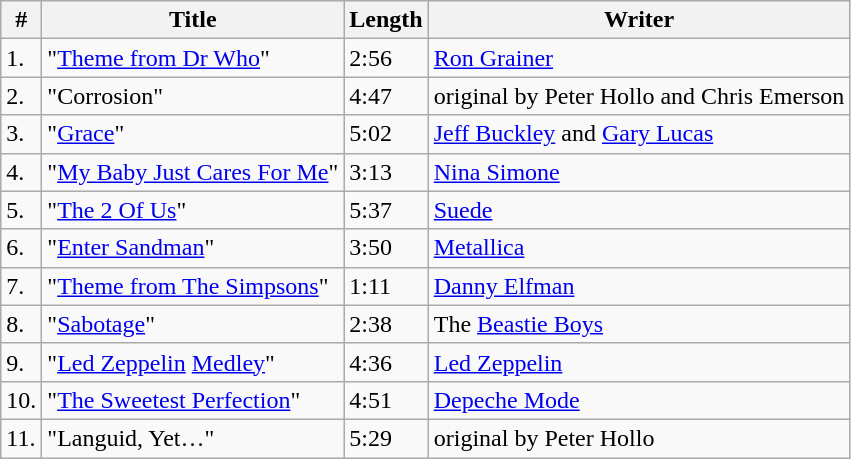<table class="wikitable">
<tr>
<th>#</th>
<th>Title</th>
<th>Length</th>
<th>Writer</th>
</tr>
<tr>
<td>1.</td>
<td>"<a href='#'>Theme from Dr Who</a>"</td>
<td>2:56</td>
<td><a href='#'>Ron Grainer</a></td>
</tr>
<tr>
<td>2.</td>
<td>"Corrosion"</td>
<td>4:47</td>
<td>original by Peter Hollo and Chris Emerson</td>
</tr>
<tr>
<td>3.</td>
<td>"<a href='#'>Grace</a>"</td>
<td>5:02</td>
<td><a href='#'>Jeff Buckley</a> and <a href='#'>Gary Lucas</a></td>
</tr>
<tr>
<td>4.</td>
<td>"<a href='#'>My Baby Just Cares For Me</a>"</td>
<td>3:13</td>
<td><a href='#'>Nina Simone</a></td>
</tr>
<tr>
<td>5.</td>
<td>"<a href='#'>The 2 Of Us</a>"</td>
<td>5:37</td>
<td><a href='#'>Suede</a></td>
</tr>
<tr>
<td>6.</td>
<td>"<a href='#'>Enter Sandman</a>"</td>
<td>3:50</td>
<td><a href='#'>Metallica</a></td>
</tr>
<tr>
<td>7.</td>
<td>"<a href='#'>Theme from The Simpsons</a>"</td>
<td>1:11</td>
<td><a href='#'>Danny Elfman</a></td>
</tr>
<tr>
<td>8.</td>
<td>"<a href='#'>Sabotage</a>"</td>
<td>2:38</td>
<td>The <a href='#'>Beastie Boys</a></td>
</tr>
<tr>
<td>9.</td>
<td>"<a href='#'>Led Zeppelin</a> <a href='#'>Medley</a>"</td>
<td>4:36</td>
<td><a href='#'>Led Zeppelin</a></td>
</tr>
<tr>
<td>10.</td>
<td>"<a href='#'>The Sweetest Perfection</a>"</td>
<td>4:51</td>
<td><a href='#'>Depeche Mode</a></td>
</tr>
<tr>
<td>11.</td>
<td>"Languid, Yet…"</td>
<td>5:29</td>
<td>original by Peter Hollo</td>
</tr>
</table>
